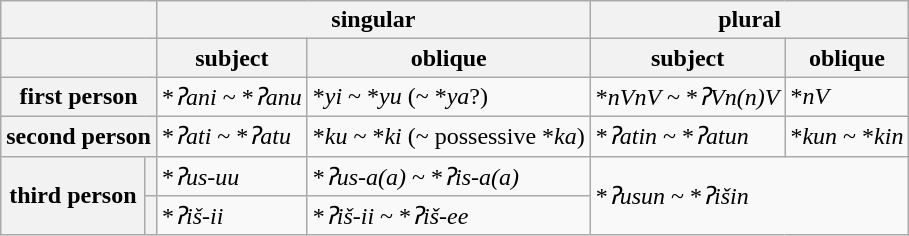<table class="wikitable">
<tr>
<th colspan="2"></th>
<th colspan="2">singular</th>
<th colspan="2">plural</th>
</tr>
<tr>
<th colspan="2"></th>
<th>subject</th>
<th>oblique</th>
<th>subject</th>
<th>oblique</th>
</tr>
<tr>
<th colspan="2">first person</th>
<td>*<em>ʔani</em> ~ *<em>ʔanu</em></td>
<td>*<em>yi</em> ~ *<em>yu</em> (~ *<em>ya</em>?)</td>
<td>*<em>nVnV</em> ~ *<em>ʔVn(n)V</em></td>
<td>*<em>nV</em></td>
</tr>
<tr>
<th colspan="2">second person</th>
<td>*<em>ʔati</em> ~ *<em>ʔatu</em></td>
<td>*<em>ku</em> ~ *<em>ki</em> (~ possessive *<em>ka</em>)</td>
<td>*<em>ʔatin</em> ~ *<em>ʔatun</em></td>
<td>*<em>kun</em> ~ *<em>kin</em></td>
</tr>
<tr>
<th rowspan="2">third person</th>
<th></th>
<td>*<em>ʔus-uu</em></td>
<td>*<em>ʔus-a(a)</em> ~ *<em>ʔis-a(a)</em></td>
<td rowspan="2" colspan="2">*<em>ʔusun</em> ~ *<em>ʔišin</em></td>
</tr>
<tr>
<th></th>
<td>*<em>ʔiš-ii</em></td>
<td>*<em>ʔiš-ii</em> ~ *<em>ʔiš-ee</em></td>
</tr>
</table>
